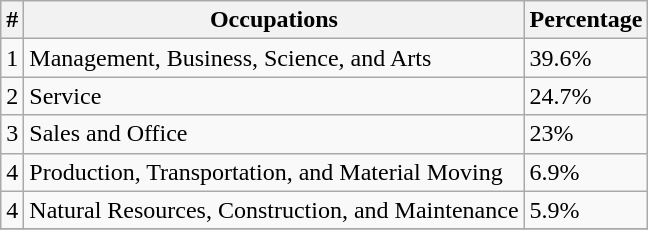<table class="wikitable">
<tr>
<th>#</th>
<th>Occupations</th>
<th>Percentage</th>
</tr>
<tr>
<td>1</td>
<td>Management, Business, Science, and Arts</td>
<td>39.6%</td>
</tr>
<tr>
<td>2</td>
<td>Service</td>
<td>24.7%</td>
</tr>
<tr>
<td>3</td>
<td>Sales and Office</td>
<td>23%</td>
</tr>
<tr>
<td>4</td>
<td>Production, Transportation, and Material Moving</td>
<td>6.9%</td>
</tr>
<tr>
<td>4</td>
<td>Natural Resources, Construction, and Maintenance</td>
<td>5.9%</td>
</tr>
<tr>
</tr>
</table>
